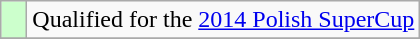<table class="wikitable" style="text-align: left;">
<tr>
<td width=10px bgcolor=#CCFFCC></td>
<td>Qualified for the <a href='#'>2014 Polish SuperCup</a></td>
</tr>
<tr>
</tr>
</table>
